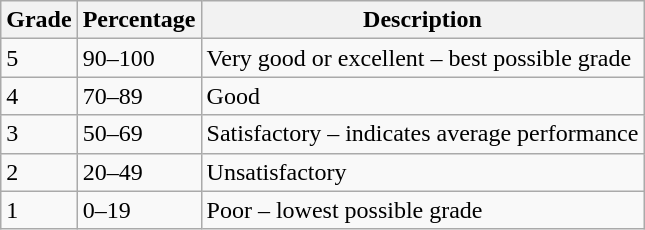<table class="wikitable">
<tr>
<th>Grade</th>
<th>Percentage</th>
<th>Description</th>
</tr>
<tr>
<td>5</td>
<td>90–100</td>
<td>Very good or excellent – best possible grade</td>
</tr>
<tr>
<td>4</td>
<td>70–89</td>
<td>Good</td>
</tr>
<tr>
<td>3</td>
<td>50–69</td>
<td>Satisfactory – indicates average performance</td>
</tr>
<tr>
<td>2</td>
<td>20–49</td>
<td>Unsatisfactory</td>
</tr>
<tr>
<td>1</td>
<td>0–19</td>
<td>Poor – lowest possible grade</td>
</tr>
</table>
